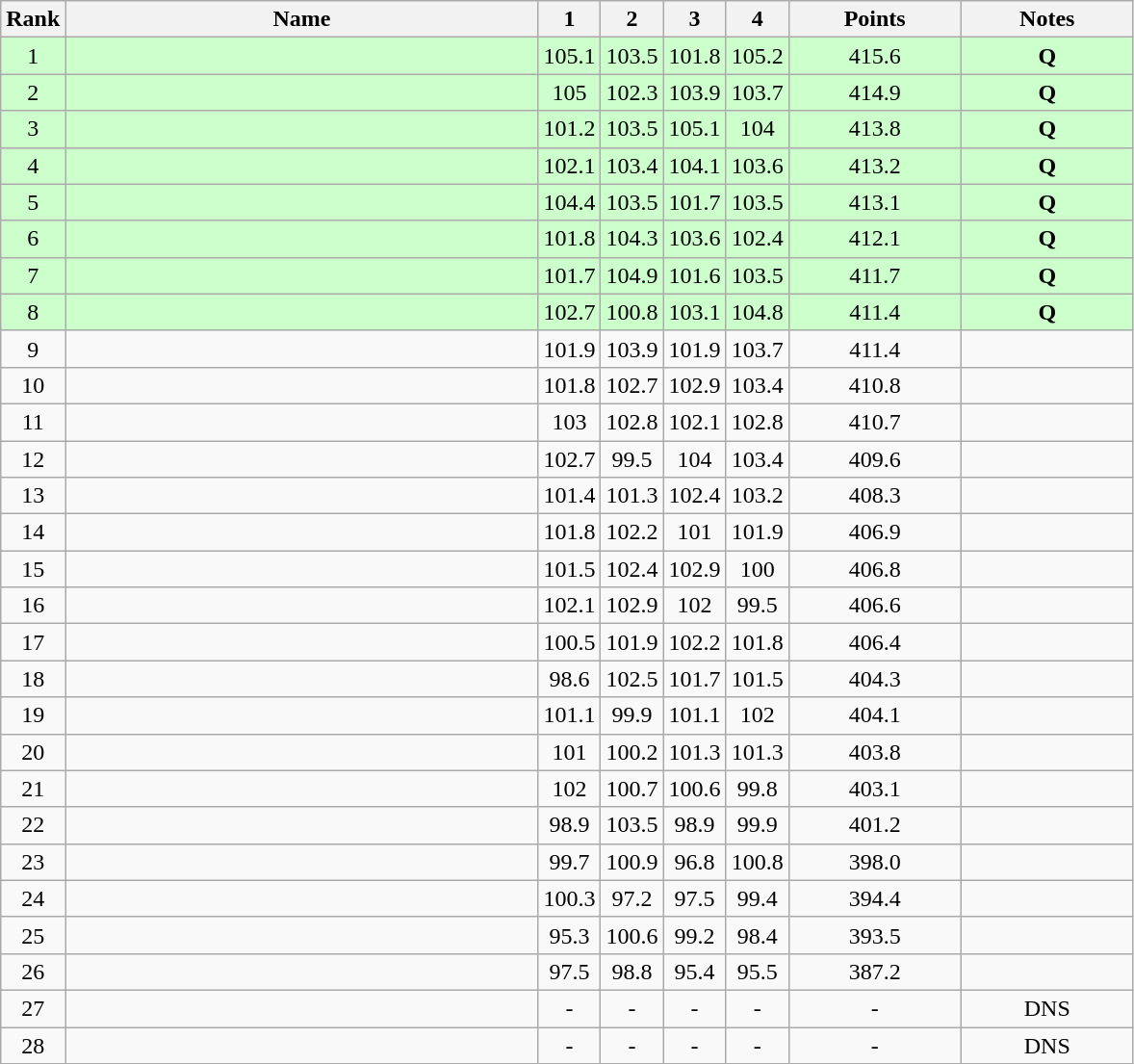<table class="wikitable" style="text-align:center;">
<tr>
<th>Rank</th>
<th style="width:20em;">Name</th>
<th style="width:2em;">1</th>
<th style="width:2em;">2</th>
<th style="width:2em;">3</th>
<th style="width:2em;">4</th>
<th style="width:7em;">Points</th>
<th style="width:7em;">Notes</th>
</tr>
<tr bgcolor=ccffcc>
<td>1</td>
<td align=left></td>
<td>105.1</td>
<td>103.5</td>
<td>101.8</td>
<td>105.2</td>
<td>415.6</td>
<td><strong>Q</strong></td>
</tr>
<tr bgcolor=ccffcc>
<td>2</td>
<td align=left></td>
<td>105</td>
<td>102.3</td>
<td>103.9</td>
<td>103.7</td>
<td>414.9</td>
<td><strong>Q</strong></td>
</tr>
<tr bgcolor=ccffcc>
<td>3</td>
<td align=left></td>
<td>101.2</td>
<td>103.5</td>
<td>105.1</td>
<td>104</td>
<td>413.8</td>
<td><strong>Q</strong></td>
</tr>
<tr bgcolor=ccffcc>
<td>4</td>
<td align=left></td>
<td>102.1</td>
<td>103.4</td>
<td>104.1</td>
<td>103.6</td>
<td>413.2</td>
<td><strong>Q</strong></td>
</tr>
<tr bgcolor=ccffcc>
<td>5</td>
<td align=left></td>
<td>104.4</td>
<td>103.5</td>
<td>101.7</td>
<td>103.5</td>
<td>413.1</td>
<td><strong>Q</strong></td>
</tr>
<tr bgcolor=ccffcc>
<td>6</td>
<td align=left></td>
<td>101.8</td>
<td>104.3</td>
<td>103.6</td>
<td>102.4</td>
<td>412.1</td>
<td><strong>Q</strong></td>
</tr>
<tr bgcolor=ccffcc>
<td>7</td>
<td align=left></td>
<td>101.7</td>
<td>104.9</td>
<td>101.6</td>
<td>103.5</td>
<td>411.7</td>
<td><strong>Q</strong></td>
</tr>
<tr bgcolor=ccffcc>
<td>8</td>
<td align=left></td>
<td>102.7</td>
<td>100.8</td>
<td>103.1</td>
<td>104.8</td>
<td>411.4</td>
<td><strong>Q</strong></td>
</tr>
<tr>
<td>9</td>
<td align=left></td>
<td>101.9</td>
<td>103.9</td>
<td>101.9</td>
<td>103.7</td>
<td>411.4</td>
<td></td>
</tr>
<tr>
<td>10</td>
<td align=left></td>
<td>101.8</td>
<td>102.7</td>
<td>102.9</td>
<td>103.4</td>
<td>410.8</td>
<td></td>
</tr>
<tr>
<td>11</td>
<td align=left></td>
<td>103</td>
<td>102.8</td>
<td>102.1</td>
<td>102.8</td>
<td>410.7</td>
<td></td>
</tr>
<tr>
<td>12</td>
<td align=left></td>
<td>102.7</td>
<td>99.5</td>
<td>104</td>
<td>103.4</td>
<td>409.6</td>
<td></td>
</tr>
<tr>
<td>13</td>
<td align=left></td>
<td>101.4</td>
<td>101.3</td>
<td>102.4</td>
<td>103.2</td>
<td>408.3</td>
<td></td>
</tr>
<tr>
<td>14</td>
<td align=left></td>
<td>101.8</td>
<td>102.2</td>
<td>101</td>
<td>101.9</td>
<td>406.9</td>
<td></td>
</tr>
<tr>
<td>15</td>
<td align=left></td>
<td>101.5</td>
<td>102.4</td>
<td>102.9</td>
<td>100</td>
<td>406.8</td>
<td></td>
</tr>
<tr>
<td>16</td>
<td align=left></td>
<td>102.1</td>
<td>102.9</td>
<td>102</td>
<td>99.5</td>
<td>406.6</td>
<td></td>
</tr>
<tr>
<td>17</td>
<td align=left></td>
<td>100.5</td>
<td>101.9</td>
<td>102.2</td>
<td>101.8</td>
<td>406.4</td>
<td></td>
</tr>
<tr>
<td>18</td>
<td align=left></td>
<td>98.6</td>
<td>102.5</td>
<td>101.7</td>
<td>101.5</td>
<td>404.3</td>
<td></td>
</tr>
<tr>
<td>19</td>
<td align=left></td>
<td>101.1</td>
<td>99.9</td>
<td>101.1</td>
<td>102</td>
<td>404.1</td>
<td></td>
</tr>
<tr>
<td>20</td>
<td align=left></td>
<td>101</td>
<td>100.2</td>
<td>101.3</td>
<td>101.3</td>
<td>403.8</td>
<td></td>
</tr>
<tr>
<td>21</td>
<td align=left></td>
<td>102</td>
<td>100.7</td>
<td>100.6</td>
<td>99.8</td>
<td>403.1</td>
<td></td>
</tr>
<tr>
<td>22</td>
<td align=left></td>
<td>98.9</td>
<td>103.5</td>
<td>98.9</td>
<td>99.9</td>
<td>401.2</td>
<td></td>
</tr>
<tr>
<td>23</td>
<td align=left></td>
<td>99.7</td>
<td>100.9</td>
<td>96.8</td>
<td>100.8</td>
<td>398.0</td>
<td></td>
</tr>
<tr>
<td>24</td>
<td align=left></td>
<td>100.3</td>
<td>97.2</td>
<td>97.5</td>
<td>99.4</td>
<td>394.4</td>
<td></td>
</tr>
<tr>
<td>25</td>
<td align=left></td>
<td>95.3</td>
<td>100.6</td>
<td>99.2</td>
<td>98.4</td>
<td>393.5</td>
<td></td>
</tr>
<tr>
<td>26</td>
<td align=left></td>
<td>97.5</td>
<td>98.8</td>
<td>95.4</td>
<td>95.5</td>
<td>387.2</td>
<td></td>
</tr>
<tr>
<td>27</td>
<td align=left></td>
<td>-</td>
<td>-</td>
<td>-</td>
<td>-</td>
<td>-</td>
<td>DNS</td>
</tr>
<tr>
<td>28</td>
<td align=left></td>
<td>-</td>
<td>-</td>
<td>-</td>
<td>-</td>
<td>-</td>
<td>DNS</td>
</tr>
</table>
